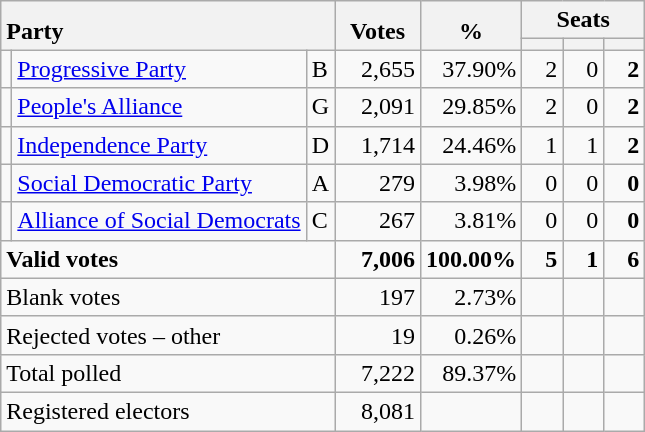<table class="wikitable" border="1" style="text-align:right;">
<tr>
<th style="text-align:left;" valign=bottom rowspan=2 colspan=3>Party</th>
<th align=center valign=bottom rowspan=2 width="50">Votes</th>
<th align=center valign=bottom rowspan=2 width="50">%</th>
<th colspan=3>Seats</th>
</tr>
<tr>
<th align=center valign=bottom width="20"><small></small></th>
<th align=center valign=bottom width="20"><small><a href='#'></a></small></th>
<th align=center valign=bottom width="20"><small></small></th>
</tr>
<tr>
<td></td>
<td align=left><a href='#'>Progressive Party</a></td>
<td align=left>B</td>
<td>2,655</td>
<td>37.90%</td>
<td>2</td>
<td>0</td>
<td><strong>2</strong></td>
</tr>
<tr>
<td></td>
<td align=left><a href='#'>People's Alliance</a></td>
<td align=left>G</td>
<td>2,091</td>
<td>29.85%</td>
<td>2</td>
<td>0</td>
<td><strong>2</strong></td>
</tr>
<tr>
<td></td>
<td align=left><a href='#'>Independence Party</a></td>
<td align=left>D</td>
<td>1,714</td>
<td>24.46%</td>
<td>1</td>
<td>1</td>
<td><strong>2</strong></td>
</tr>
<tr>
<td></td>
<td align=left><a href='#'>Social Democratic Party</a></td>
<td align=left>A</td>
<td>279</td>
<td>3.98%</td>
<td>0</td>
<td>0</td>
<td><strong>0</strong></td>
</tr>
<tr>
<td></td>
<td align=left><a href='#'>Alliance of Social Democrats</a></td>
<td align=left>C</td>
<td>267</td>
<td>3.81%</td>
<td>0</td>
<td>0</td>
<td><strong>0</strong></td>
</tr>
<tr style="font-weight:bold">
<td align=left colspan=3>Valid votes</td>
<td>7,006</td>
<td>100.00%</td>
<td>5</td>
<td>1</td>
<td>6</td>
</tr>
<tr>
<td align=left colspan=3>Blank votes</td>
<td>197</td>
<td>2.73%</td>
<td></td>
<td></td>
<td></td>
</tr>
<tr>
<td align=left colspan=3>Rejected votes – other</td>
<td>19</td>
<td>0.26%</td>
<td></td>
<td></td>
<td></td>
</tr>
<tr>
<td align=left colspan=3>Total polled</td>
<td>7,222</td>
<td>89.37%</td>
<td></td>
<td></td>
<td></td>
</tr>
<tr>
<td align=left colspan=3>Registered electors</td>
<td>8,081</td>
<td></td>
<td></td>
<td></td>
<td></td>
</tr>
</table>
